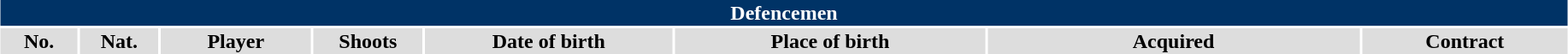<table class="toccolours" style="width:97%; clear:both; margin:1.5em auto; text-align:center;">
<tr>
<th colspan="11" style="background:#003366; color:white;">Defencemen</th>
</tr>
<tr style="background:#ddd;">
<th width="5%">No.</th>
<th width="5%">Nat.</th>
<th>Player</th>
<th width="7%">Shoots</th>
<th width="16%">Date of birth</th>
<th width="20%">Place of birth</th>
<th width="24%">Acquired</th>
<td><strong>Contract</strong></td>
</tr>
</table>
